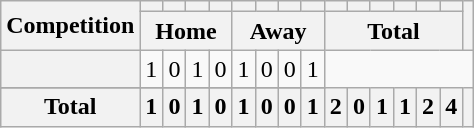<table class="wikitable plainrowheaders sortable" style="text-align:center">
<tr>
<th scope="col" rowspan="2">Competition</th>
<th scope="col"></th>
<th scope="col"></th>
<th scope="col"></th>
<th scope="col"></th>
<th scope="col"></th>
<th scope="col"></th>
<th scope="col"></th>
<th scope="col"></th>
<th scope="col"></th>
<th scope="col"></th>
<th scope="col"></th>
<th scope="col"></th>
<th scope="col"></th>
<th scope="col"></th>
<th scope="col" rowspan="2"></th>
</tr>
<tr class="unsortable">
<th colspan="4">Home</th>
<th colspan="4">Away</th>
<th colspan="6">Total</th>
</tr>
<tr>
<th scope="row" align=left></th>
<td>1</td>
<td>0</td>
<td>1</td>
<td>0</td>
<td>1</td>
<td>0</td>
<td>0</td>
<td>1<br></td>
</tr>
<tr>
</tr>
<tr class="sortbottom">
<th>Total</th>
<th>1</th>
<th>0</th>
<th>1</th>
<th>0</th>
<th>1</th>
<th>0</th>
<th>0</th>
<th>1</th>
<th>2</th>
<th>0</th>
<th>1</th>
<th>1</th>
<th>2</th>
<th>4</th>
<th><br></th>
</tr>
</table>
